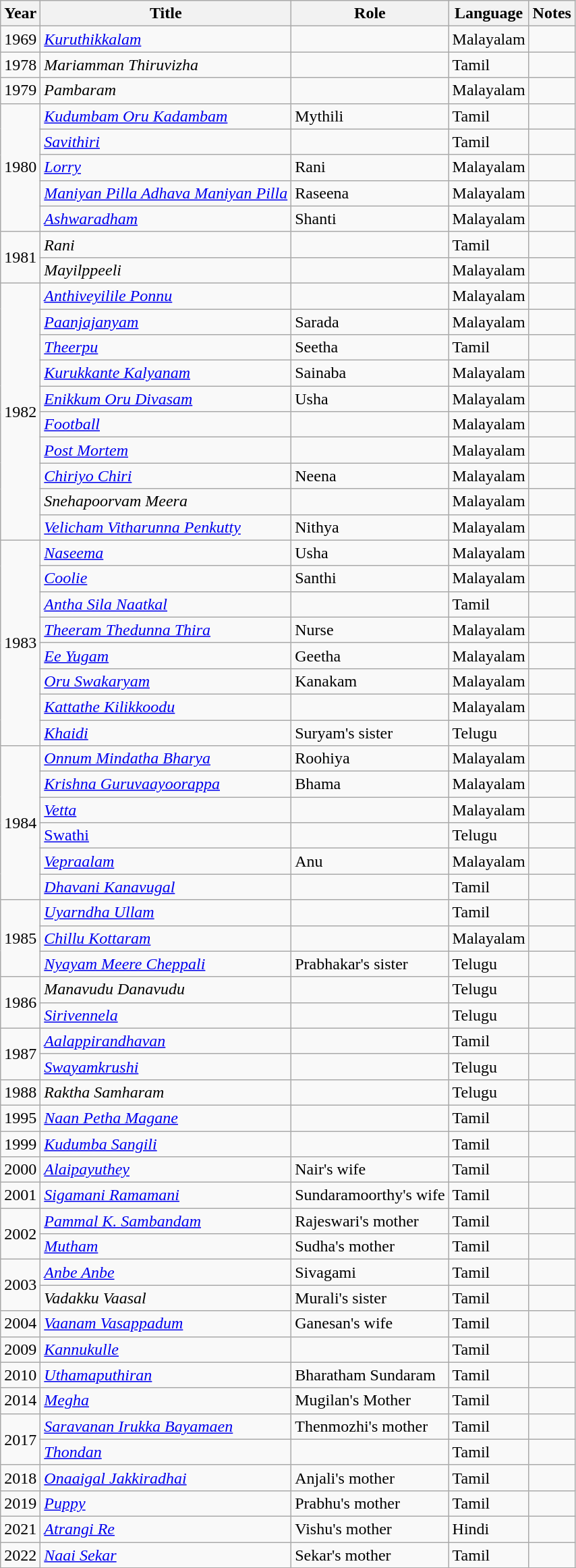<table class="wikitable sortable">
<tr>
<th>Year</th>
<th>Title</th>
<th>Role</th>
<th>Language</th>
<th>Notes</th>
</tr>
<tr>
<td>1969</td>
<td><em><a href='#'>Kuruthikkalam</a></em></td>
<td></td>
<td>Malayalam</td>
<td></td>
</tr>
<tr>
<td>1978</td>
<td><em>Mariamman Thiruvizha</em></td>
<td></td>
<td>Tamil</td>
<td></td>
</tr>
<tr>
<td>1979</td>
<td><em>Pambaram</em></td>
<td></td>
<td>Malayalam</td>
<td></td>
</tr>
<tr>
<td rowspan="5">1980</td>
<td><em><a href='#'>Kudumbam Oru Kadambam</a></em></td>
<td>Mythili</td>
<td>Tamil</td>
<td></td>
</tr>
<tr>
<td><em><a href='#'>Savithiri</a></em></td>
<td></td>
<td>Tamil</td>
<td></td>
</tr>
<tr>
<td><em><a href='#'>Lorry</a></em></td>
<td>Rani</td>
<td>Malayalam</td>
<td></td>
</tr>
<tr>
<td><em><a href='#'>Maniyan Pilla Adhava Maniyan Pilla</a></em></td>
<td>Raseena</td>
<td>Malayalam</td>
<td></td>
</tr>
<tr>
<td><em><a href='#'>Ashwaradham</a></em></td>
<td>Shanti</td>
<td>Malayalam</td>
<td></td>
</tr>
<tr>
<td rowspan="2">1981</td>
<td><em>Rani</em></td>
<td></td>
<td>Tamil</td>
<td></td>
</tr>
<tr>
<td><em>Mayilppeeli</em></td>
<td></td>
<td>Malayalam</td>
<td></td>
</tr>
<tr>
<td rowspan="10">1982</td>
<td><em><a href='#'>Anthiveyilile Ponnu</a></em></td>
<td></td>
<td>Malayalam</td>
<td></td>
</tr>
<tr>
<td><em><a href='#'>Paanjajanyam</a></em></td>
<td>Sarada</td>
<td>Malayalam</td>
<td></td>
</tr>
<tr>
<td><em><a href='#'>Theerpu</a></em></td>
<td>Seetha</td>
<td>Tamil</td>
<td></td>
</tr>
<tr>
<td><em><a href='#'>Kurukkante Kalyanam</a></em></td>
<td>Sainaba</td>
<td>Malayalam</td>
<td></td>
</tr>
<tr>
<td><em><a href='#'>Enikkum Oru Divasam</a></em></td>
<td>Usha</td>
<td>Malayalam</td>
<td></td>
</tr>
<tr>
<td><em><a href='#'>Football</a></em></td>
<td></td>
<td>Malayalam</td>
<td></td>
</tr>
<tr>
<td><em><a href='#'>Post Mortem</a></em></td>
<td></td>
<td>Malayalam</td>
<td></td>
</tr>
<tr>
<td><em><a href='#'>Chiriyo Chiri</a></em></td>
<td>Neena</td>
<td>Malayalam</td>
<td></td>
</tr>
<tr>
<td><em>Snehapoorvam Meera</em></td>
<td></td>
<td>Malayalam</td>
<td></td>
</tr>
<tr>
<td><em><a href='#'>Velicham Vitharunna Penkutty</a></em></td>
<td>Nithya</td>
<td>Malayalam</td>
<td></td>
</tr>
<tr>
<td rowspan="8">1983</td>
<td><em><a href='#'>Naseema</a></em></td>
<td>Usha</td>
<td>Malayalam</td>
<td></td>
</tr>
<tr>
<td><em><a href='#'>Coolie</a></em></td>
<td>Santhi</td>
<td>Malayalam</td>
<td></td>
</tr>
<tr>
<td><em><a href='#'>Antha Sila Naatkal</a></em></td>
<td></td>
<td>Tamil</td>
<td></td>
</tr>
<tr>
<td><em><a href='#'>Theeram Thedunna Thira</a></em></td>
<td>Nurse</td>
<td>Malayalam</td>
<td></td>
</tr>
<tr>
<td><em><a href='#'>Ee Yugam</a></em></td>
<td>Geetha</td>
<td>Malayalam</td>
<td></td>
</tr>
<tr>
<td><em><a href='#'>Oru Swakaryam</a></em></td>
<td>Kanakam</td>
<td>Malayalam</td>
<td></td>
</tr>
<tr>
<td><em><a href='#'>Kattathe Kilikkoodu</a></em></td>
<td></td>
<td>Malayalam</td>
<td></td>
</tr>
<tr>
<td><em><a href='#'>Khaidi</a></em></td>
<td>Suryam's sister</td>
<td>Telugu</td>
<td></td>
</tr>
<tr>
<td rowspan="6">1984</td>
<td><em><a href='#'>Onnum Mindatha Bharya</a></em></td>
<td>Roohiya</td>
<td>Malayalam</td>
<td></td>
</tr>
<tr>
<td><em><a href='#'>Krishna Guruvaayoorappa</a></em></td>
<td>Bhama</td>
<td>Malayalam</td>
<td></td>
</tr>
<tr>
<td><em><a href='#'>Vetta</a></em></td>
<td></td>
<td>Malayalam</td>
<td></td>
</tr>
<tr>
<td><a href='#'>Swathi</a></td>
<td></td>
<td>Telugu</td>
<td></td>
</tr>
<tr>
<td><em><a href='#'>Vepraalam</a></em></td>
<td>Anu</td>
<td>Malayalam</td>
<td></td>
</tr>
<tr>
<td><em><a href='#'>Dhavani Kanavugal</a></em></td>
<td></td>
<td>Tamil</td>
<td></td>
</tr>
<tr>
<td rowspan="3">1985</td>
<td><em><a href='#'>Uyarndha Ullam</a></em></td>
<td></td>
<td>Tamil</td>
<td></td>
</tr>
<tr>
<td><em><a href='#'>Chillu Kottaram</a></em></td>
<td></td>
<td>Malayalam</td>
<td></td>
</tr>
<tr>
<td><em><a href='#'>Nyayam Meere Cheppali</a></em></td>
<td>Prabhakar's sister</td>
<td>Telugu</td>
<td></td>
</tr>
<tr>
<td rowspan="2">1986</td>
<td><em>Manavudu Danavudu</em></td>
<td></td>
<td>Telugu</td>
<td></td>
</tr>
<tr>
<td><em><a href='#'>Sirivennela</a></em></td>
<td></td>
<td>Telugu</td>
<td></td>
</tr>
<tr>
<td rowspan="2">1987</td>
<td><em><a href='#'>Aalappirandhavan</a></em></td>
<td></td>
<td>Tamil</td>
<td></td>
</tr>
<tr>
<td><em><a href='#'>Swayamkrushi</a></em></td>
<td></td>
<td>Telugu</td>
<td></td>
</tr>
<tr>
<td>1988</td>
<td><em>Raktha Samharam</em></td>
<td></td>
<td>Telugu</td>
<td></td>
</tr>
<tr>
<td>1995</td>
<td><em><a href='#'>Naan Petha Magane</a></em></td>
<td></td>
<td>Tamil</td>
<td></td>
</tr>
<tr>
<td>1999</td>
<td><em><a href='#'>Kudumba Sangili</a></em></td>
<td></td>
<td>Tamil</td>
<td></td>
</tr>
<tr>
<td>2000</td>
<td><em><a href='#'>Alaipayuthey</a></em></td>
<td>Nair's wife</td>
<td>Tamil</td>
<td></td>
</tr>
<tr>
<td>2001</td>
<td><em><a href='#'>Sigamani Ramamani</a></em></td>
<td>Sundaramoorthy's wife</td>
<td>Tamil</td>
<td></td>
</tr>
<tr>
<td rowspan="2">2002</td>
<td><em><a href='#'>Pammal K. Sambandam</a></em></td>
<td>Rajeswari's mother</td>
<td>Tamil</td>
<td></td>
</tr>
<tr>
<td><em><a href='#'>Mutham</a></em></td>
<td>Sudha's mother</td>
<td>Tamil</td>
<td></td>
</tr>
<tr>
<td rowspan="2">2003</td>
<td><em><a href='#'>Anbe Anbe</a></em></td>
<td>Sivagami</td>
<td>Tamil</td>
<td></td>
</tr>
<tr>
<td><em>Vadakku Vaasal</em></td>
<td>Murali's sister</td>
<td>Tamil</td>
<td></td>
</tr>
<tr>
<td>2004</td>
<td><em><a href='#'>Vaanam Vasappadum</a></em></td>
<td>Ganesan's wife</td>
<td>Tamil</td>
<td></td>
</tr>
<tr>
<td>2009</td>
<td><em><a href='#'>Kannukulle</a></em></td>
<td></td>
<td>Tamil</td>
</tr>
<tr>
<td>2010</td>
<td><em><a href='#'>Uthamaputhiran</a></em></td>
<td>Bharatham Sundaram</td>
<td>Tamil</td>
<td></td>
</tr>
<tr>
<td>2014</td>
<td><em><a href='#'>Megha</a></em></td>
<td>Mugilan's Mother</td>
<td>Tamil</td>
<td></td>
</tr>
<tr>
<td rowspan="2">2017</td>
<td><em><a href='#'>Saravanan Irukka Bayamaen</a></em></td>
<td>Thenmozhi's mother</td>
<td>Tamil</td>
<td></td>
</tr>
<tr>
<td><em><a href='#'>Thondan</a></em></td>
<td></td>
<td>Tamil</td>
<td></td>
</tr>
<tr>
<td>2018</td>
<td><em><a href='#'>Onaaigal Jakkiradhai</a></em></td>
<td>Anjali's mother</td>
<td>Tamil</td>
<td></td>
</tr>
<tr>
<td>2019</td>
<td><em><a href='#'>Puppy</a></em></td>
<td>Prabhu's mother</td>
<td>Tamil</td>
<td></td>
</tr>
<tr>
<td>2021</td>
<td><em><a href='#'>Atrangi Re</a></em></td>
<td>Vishu's mother</td>
<td>Hindi</td>
<td></td>
</tr>
<tr>
<td>2022</td>
<td><em><a href='#'>Naai Sekar</a></em></td>
<td>Sekar's mother</td>
<td>Tamil</td>
<td></td>
</tr>
<tr>
</tr>
</table>
